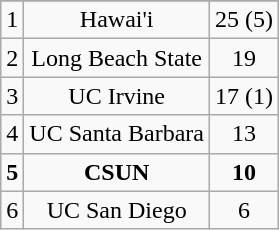<table class="wikitable">
<tr align="center">
</tr>
<tr align="center">
<td>1</td>
<td>Hawai'i</td>
<td>25 (5)</td>
</tr>
<tr align="center">
<td>2</td>
<td>Long Beach State</td>
<td>19</td>
</tr>
<tr align="center">
<td>3</td>
<td>UC Irvine</td>
<td>17 (1)</td>
</tr>
<tr align="center">
<td>4</td>
<td>UC Santa Barbara</td>
<td>13</td>
</tr>
<tr align="center">
<td><strong>5</strong></td>
<td><strong>CSUN</strong></td>
<td><strong>10</strong></td>
</tr>
<tr align="center">
<td>6</td>
<td>UC San Diego</td>
<td>6</td>
</tr>
</table>
